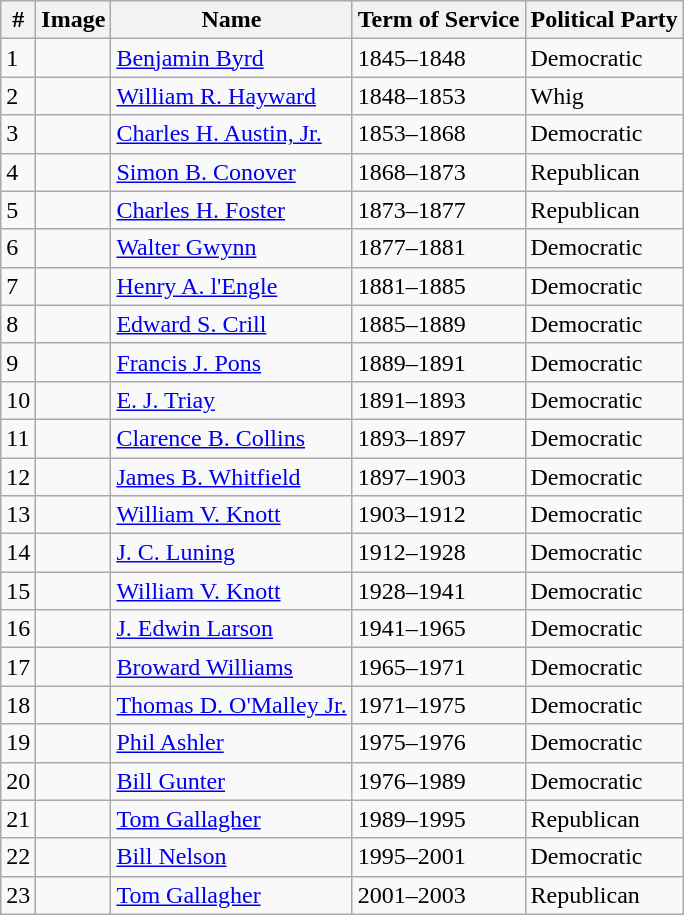<table class="wikitable sortable">
<tr>
<th>#</th>
<th>Image</th>
<th>Name</th>
<th>Term of Service</th>
<th>Political Party</th>
</tr>
<tr>
<td>1</td>
<td></td>
<td><a href='#'>Benjamin Byrd</a></td>
<td>1845–1848</td>
<td>Democratic</td>
</tr>
<tr>
<td>2</td>
<td></td>
<td><a href='#'>William R. Hayward</a></td>
<td>1848–1853</td>
<td>Whig</td>
</tr>
<tr>
<td>3</td>
<td></td>
<td><a href='#'>Charles H. Austin, Jr.</a></td>
<td>1853–1868</td>
<td>Democratic</td>
</tr>
<tr>
<td>4</td>
<td></td>
<td><a href='#'>Simon B. Conover</a></td>
<td>1868–1873</td>
<td>Republican</td>
</tr>
<tr>
<td>5</td>
<td></td>
<td><a href='#'>Charles H. Foster</a></td>
<td>1873–1877</td>
<td>Republican</td>
</tr>
<tr>
<td>6</td>
<td></td>
<td><a href='#'>Walter Gwynn</a></td>
<td>1877–1881</td>
<td>Democratic</td>
</tr>
<tr>
<td>7</td>
<td></td>
<td><a href='#'>Henry A. l'Engle</a></td>
<td>1881–1885</td>
<td>Democratic</td>
</tr>
<tr>
<td>8</td>
<td></td>
<td><a href='#'>Edward S. Crill</a></td>
<td>1885–1889</td>
<td>Democratic</td>
</tr>
<tr>
<td>9</td>
<td></td>
<td><a href='#'>Francis J. Pons</a></td>
<td>1889–1891</td>
<td>Democratic</td>
</tr>
<tr>
<td>10</td>
<td></td>
<td><a href='#'>E. J. Triay</a></td>
<td>1891–1893</td>
<td>Democratic</td>
</tr>
<tr>
<td>11</td>
<td></td>
<td><a href='#'>Clarence B. Collins</a></td>
<td>1893–1897</td>
<td>Democratic</td>
</tr>
<tr>
<td>12</td>
<td></td>
<td><a href='#'>James B. Whitfield</a></td>
<td>1897–1903</td>
<td>Democratic</td>
</tr>
<tr>
<td>13</td>
<td></td>
<td><a href='#'>William V. Knott</a></td>
<td>1903–1912</td>
<td>Democratic</td>
</tr>
<tr>
<td>14</td>
<td></td>
<td><a href='#'>J. C. Luning</a></td>
<td>1912–1928</td>
<td>Democratic</td>
</tr>
<tr>
<td>15</td>
<td></td>
<td><a href='#'>William V. Knott</a></td>
<td>1928–1941</td>
<td>Democratic</td>
</tr>
<tr>
<td>16</td>
<td></td>
<td><a href='#'>J. Edwin Larson</a></td>
<td>1941–1965</td>
<td>Democratic</td>
</tr>
<tr>
<td>17</td>
<td></td>
<td><a href='#'>Broward Williams</a></td>
<td>1965–1971</td>
<td>Democratic</td>
</tr>
<tr>
<td>18</td>
<td></td>
<td><a href='#'>Thomas D. O'Malley Jr.</a></td>
<td>1971–1975</td>
<td>Democratic</td>
</tr>
<tr>
<td>19</td>
<td></td>
<td><a href='#'>Phil Ashler</a></td>
<td>1975–1976</td>
<td>Democratic</td>
</tr>
<tr>
<td>20</td>
<td></td>
<td><a href='#'>Bill Gunter</a></td>
<td>1976–1989</td>
<td>Democratic</td>
</tr>
<tr>
<td>21</td>
<td></td>
<td><a href='#'>Tom Gallagher</a></td>
<td>1989–1995</td>
<td>Republican</td>
</tr>
<tr>
<td>22</td>
<td></td>
<td><a href='#'>Bill Nelson</a></td>
<td>1995–2001</td>
<td>Democratic</td>
</tr>
<tr>
<td>23</td>
<td></td>
<td><a href='#'>Tom Gallagher</a></td>
<td>2001–2003</td>
<td>Republican</td>
</tr>
</table>
